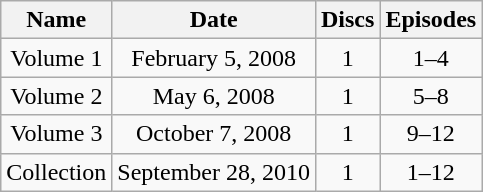<table class="wikitable" style="text-align:center;">
<tr>
<th>Name</th>
<th>Date</th>
<th>Discs</th>
<th>Episodes</th>
</tr>
<tr>
<td>Volume 1</td>
<td>February 5, 2008</td>
<td>1</td>
<td>1–4</td>
</tr>
<tr>
<td>Volume 2</td>
<td>May 6, 2008</td>
<td>1</td>
<td>5–8</td>
</tr>
<tr>
<td>Volume 3</td>
<td>October 7, 2008</td>
<td>1</td>
<td>9–12</td>
</tr>
<tr>
<td>Collection</td>
<td>September 28, 2010</td>
<td>1</td>
<td>1–12</td>
</tr>
</table>
